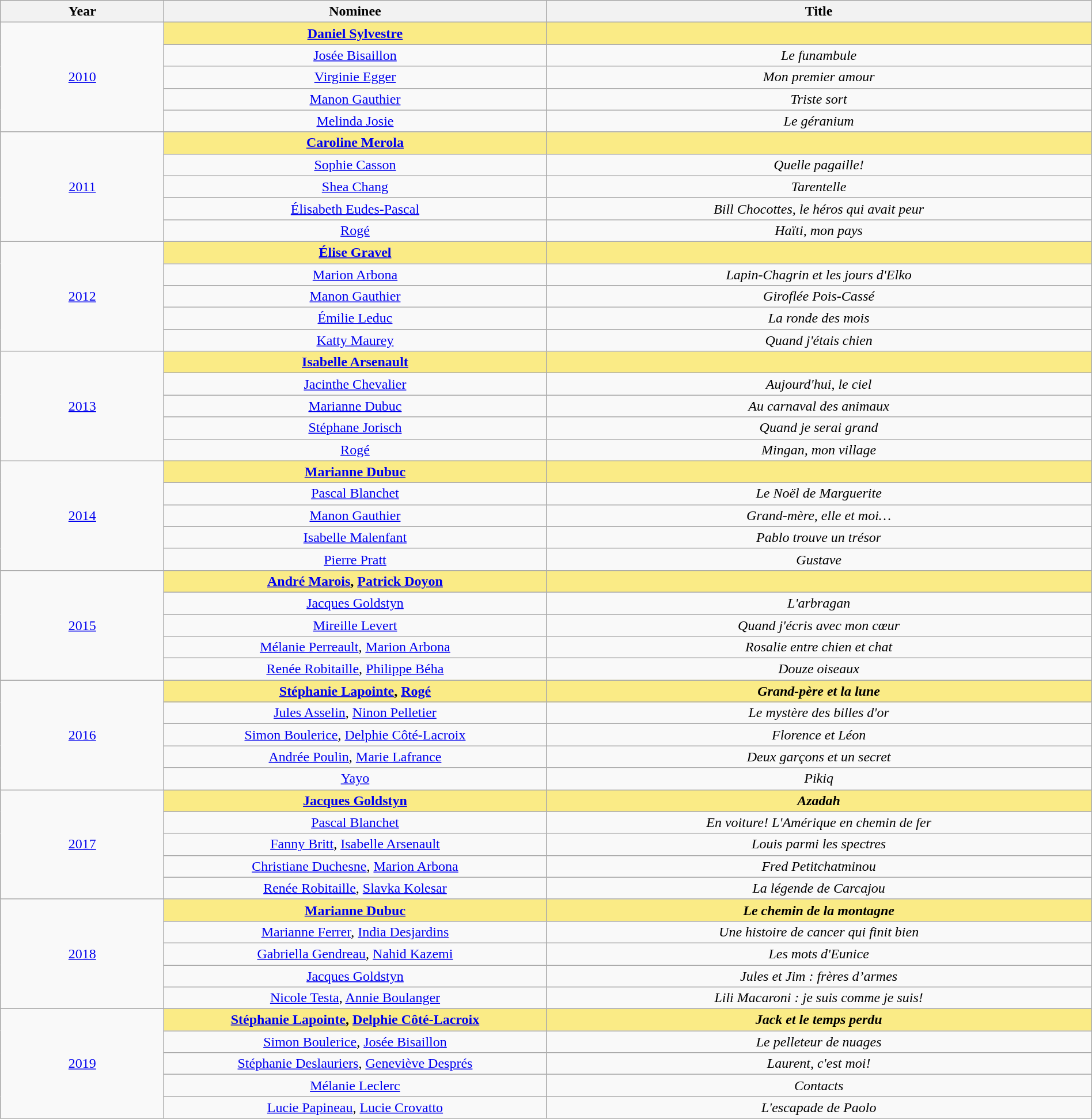<table class="wikitable" width="100%">
<tr>
<th>Year</th>
<th width="35%">Nominee</th>
<th width="50%">Title</th>
</tr>
<tr>
<td align="center" rowspan="5"><a href='#'>2010</a></td>
<td align="center" style="background:#FAEB86"><strong><a href='#'>Daniel Sylvestre</a></strong></td>
<td align="center" style="background:#FAEB86"><strong><em></em></strong></td>
</tr>
<tr>
<td align="center"><a href='#'>Josée Bisaillon</a></td>
<td align="center"><em>Le funambule</em></td>
</tr>
<tr>
<td align="center"><a href='#'>Virginie Egger</a></td>
<td align="center"><em>Mon premier amour</em></td>
</tr>
<tr>
<td align="center"><a href='#'>Manon Gauthier</a></td>
<td align="center"><em>Triste sort</em></td>
</tr>
<tr>
<td align="center"><a href='#'>Melinda Josie</a></td>
<td align="center"><em>Le géranium</em></td>
</tr>
<tr>
<td align="center" rowspan="5"><a href='#'>2011</a></td>
<td align="center" style="background:#FAEB86"><strong><a href='#'>Caroline Merola</a></strong></td>
<td align="center" style="background:#FAEB86"><strong><em></em></strong></td>
</tr>
<tr>
<td align="center"><a href='#'>Sophie Casson</a></td>
<td align="center"><em>Quelle pagaille!</em></td>
</tr>
<tr>
<td align="center"><a href='#'>Shea Chang</a></td>
<td align="center"><em>Tarentelle</em></td>
</tr>
<tr>
<td align="center"><a href='#'>Élisabeth Eudes-Pascal</a></td>
<td align="center"><em>Bill Chocottes, le héros qui avait peur</em></td>
</tr>
<tr>
<td align="center"><a href='#'>Rogé</a></td>
<td align="center"><em>Haïti, mon pays</em></td>
</tr>
<tr>
<td align="center" rowspan="5"><a href='#'>2012</a></td>
<td align="center" style="background:#FAEB86"><strong><a href='#'>Élise Gravel</a></strong></td>
<td align="center" style="background:#FAEB86"><strong><em></em></strong></td>
</tr>
<tr>
<td align="center"><a href='#'>Marion Arbona</a></td>
<td align="center"><em>Lapin-Chagrin et les jours d'Elko</em></td>
</tr>
<tr>
<td align="center"><a href='#'>Manon Gauthier</a></td>
<td align="center"><em>Giroflée Pois-Cassé</em></td>
</tr>
<tr>
<td align="center"><a href='#'>Émilie Leduc</a></td>
<td align="center"><em>La ronde des mois</em></td>
</tr>
<tr>
<td align="center"><a href='#'>Katty Maurey</a></td>
<td align="center"><em>Quand j'étais chien</em></td>
</tr>
<tr>
<td align="center" rowspan="5"><a href='#'>2013</a></td>
<td align="center" style="background:#FAEB86"><strong><a href='#'>Isabelle Arsenault</a></strong></td>
<td align="center" style="background:#FAEB86"><strong><em></em></strong></td>
</tr>
<tr>
<td align="center"><a href='#'>Jacinthe Chevalier</a></td>
<td align="center"><em>Aujourd'hui, le ciel</em></td>
</tr>
<tr>
<td align="center"><a href='#'>Marianne Dubuc</a></td>
<td align="center"><em>Au carnaval des animaux</em></td>
</tr>
<tr>
<td align="center"><a href='#'>Stéphane Jorisch</a></td>
<td align="center"><em>Quand je serai grand</em></td>
</tr>
<tr>
<td align="center"><a href='#'>Rogé</a></td>
<td align="center"><em>Mingan, mon village</em></td>
</tr>
<tr>
<td align="center" rowspan="5"><a href='#'>2014</a></td>
<td align="center" style="background:#FAEB86"><strong><a href='#'>Marianne Dubuc</a></strong></td>
<td align="center" style="background:#FAEB86"><strong><em></em></strong></td>
</tr>
<tr>
<td align="center"><a href='#'>Pascal Blanchet</a></td>
<td align="center"><em>Le Noël de Marguerite</em></td>
</tr>
<tr>
<td align="center"><a href='#'>Manon Gauthier</a></td>
<td align="center"><em>Grand-mère, elle et moi…</em></td>
</tr>
<tr>
<td align="center"><a href='#'>Isabelle Malenfant</a></td>
<td align="center"><em>Pablo trouve un trésor</em></td>
</tr>
<tr>
<td align="center"><a href='#'>Pierre Pratt</a></td>
<td align="center"><em>Gustave</em></td>
</tr>
<tr>
<td align="center" rowspan="5"><a href='#'>2015</a></td>
<td align="center" style="background:#FAEB86"><strong><a href='#'>André Marois</a>, <a href='#'>Patrick Doyon</a></strong></td>
<td align="center" style="background:#FAEB86"><strong><em></em></strong></td>
</tr>
<tr>
<td align="center"><a href='#'>Jacques Goldstyn</a></td>
<td align="center"><em>L'arbragan</em></td>
</tr>
<tr>
<td align="center"><a href='#'>Mireille Levert</a></td>
<td align="center"><em>Quand j'écris avec mon cœur</em></td>
</tr>
<tr>
<td align="center"><a href='#'>Mélanie Perreault</a>, <a href='#'>Marion Arbona</a></td>
<td align="center"><em>Rosalie entre chien et chat</em></td>
</tr>
<tr>
<td align="center"><a href='#'>Renée Robitaille</a>, <a href='#'>Philippe Béha</a></td>
<td align="center"><em>Douze oiseaux</em></td>
</tr>
<tr>
<td align="center" rowspan="5"><a href='#'>2016</a></td>
<td align="center" style="background:#FAEB86"><strong><a href='#'>Stéphanie Lapointe</a>, <a href='#'>Rogé</a></strong></td>
<td align="center" style="background:#FAEB86"><strong><em>Grand-père et la lune</em></strong></td>
</tr>
<tr>
<td align="center"><a href='#'>Jules Asselin</a>, <a href='#'>Ninon Pelletier</a></td>
<td align="center"><em>Le mystère des billes d'or</em></td>
</tr>
<tr>
<td align="center"><a href='#'>Simon Boulerice</a>, <a href='#'>Delphie Côté-Lacroix</a></td>
<td align="center"><em>Florence et Léon</em></td>
</tr>
<tr>
<td align="center"><a href='#'>Andrée Poulin</a>, <a href='#'>Marie Lafrance</a></td>
<td align="center"><em>Deux garçons et un secret</em></td>
</tr>
<tr>
<td align="center"><a href='#'>Yayo</a></td>
<td align="center"><em>Pikiq</em></td>
</tr>
<tr>
<td align="center" rowspan="5"><a href='#'>2017</a></td>
<td align="center" style="background:#FAEB86"><strong><a href='#'>Jacques Goldstyn</a></strong></td>
<td align="center" style="background:#FAEB86"><strong><em>Azadah</em></strong></td>
</tr>
<tr>
<td align="center"><a href='#'>Pascal Blanchet</a></td>
<td align="center"><em>En voiture! L'Amérique en chemin de fer</em></td>
</tr>
<tr>
<td align="center"><a href='#'>Fanny Britt</a>, <a href='#'>Isabelle Arsenault</a></td>
<td align="center"><em>Louis parmi les spectres</em></td>
</tr>
<tr>
<td align="center"><a href='#'>Christiane Duchesne</a>, <a href='#'>Marion Arbona</a></td>
<td align="center"><em>Fred Petitchatminou</em></td>
</tr>
<tr>
<td align="center"><a href='#'>Renée Robitaille</a>, <a href='#'>Slavka Kolesar</a></td>
<td align="center"><em>La légende de Carcajou</em></td>
</tr>
<tr>
<td align="center" rowspan="5"><a href='#'>2018</a></td>
<td align="center"  style="background:#FAEB86"><strong><a href='#'>Marianne Dubuc</a></strong></td>
<td align="center"  style="background:#FAEB86"><strong><em>Le chemin de la montagne</em></strong></td>
</tr>
<tr>
<td align="center"><a href='#'>Marianne Ferrer</a>, <a href='#'>India Desjardins</a></td>
<td align="center"><em>Une histoire de cancer qui finit bien</em></td>
</tr>
<tr>
<td align="center"><a href='#'>Gabriella Gendreau</a>, <a href='#'>Nahid Kazemi</a></td>
<td align="center"><em>Les mots d'Eunice</em></td>
</tr>
<tr>
<td align="center"><a href='#'>Jacques Goldstyn</a></td>
<td align="center"><em>Jules et Jim : frères d’armes</em></td>
</tr>
<tr>
<td align="center"><a href='#'>Nicole Testa</a>, <a href='#'>Annie Boulanger</a></td>
<td align="center"><em>Lili Macaroni : je suis comme je suis!</em></td>
</tr>
<tr>
<td align="center" rowspan="5"><a href='#'>2019</a></td>
<td align="center"  style="background:#FAEB86"><strong><a href='#'>Stéphanie Lapointe</a>, <a href='#'>Delphie Côté-Lacroix</a></strong></td>
<td align="center"  style="background:#FAEB86"><strong><em>Jack et le temps perdu</em></strong></td>
</tr>
<tr>
<td align="center"><a href='#'>Simon Boulerice</a>, <a href='#'>Josée Bisaillon</a></td>
<td align="center"><em>Le pelleteur de nuages</em></td>
</tr>
<tr>
<td align="center"><a href='#'>Stéphanie Deslauriers</a>, <a href='#'>Geneviève Després</a></td>
<td align="center"><em>Laurent, c'est moi!</em></td>
</tr>
<tr>
<td align="center"><a href='#'>Mélanie Leclerc</a></td>
<td align="center"><em>Contacts</em></td>
</tr>
<tr>
<td align="center"><a href='#'>Lucie Papineau</a>, <a href='#'>Lucie Crovatto</a></td>
<td align="center"><em>L'escapade de Paolo</em></td>
</tr>
</table>
